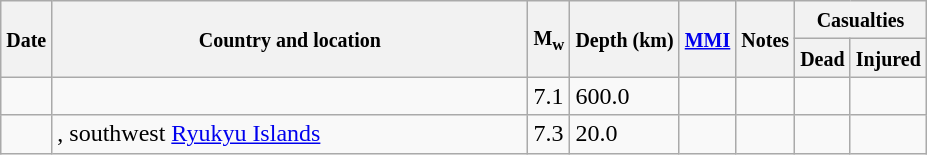<table class="wikitable sortable sort-under" style="border:1px black; margin-left:1em;">
<tr>
<th rowspan="2"><small>Date</small></th>
<th rowspan="2" style="width: 310px"><small>Country and location</small></th>
<th rowspan="2"><small>M<sub>w</sub></small></th>
<th rowspan="2"><small>Depth (km)</small></th>
<th rowspan="2"><small><a href='#'>MMI</a></small></th>
<th rowspan="2" class="unsortable"><small>Notes</small></th>
<th colspan="2"><small>Casualties</small></th>
</tr>
<tr>
<th><small>Dead</small></th>
<th><small>Injured</small></th>
</tr>
<tr>
<td></td>
<td></td>
<td>7.1</td>
<td>600.0</td>
<td></td>
<td></td>
<td></td>
<td></td>
</tr>
<tr>
<td></td>
<td>, southwest <a href='#'>Ryukyu Islands</a></td>
<td>7.3</td>
<td>20.0</td>
<td></td>
<td></td>
<td></td>
<td></td>
</tr>
</table>
